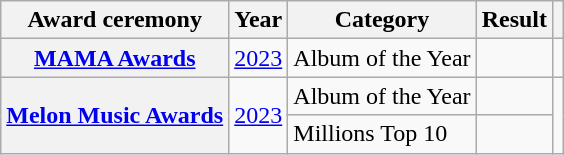<table class="wikitable plainrowheaders sortable">
<tr>
<th scope="col">Award ceremony</th>
<th scope="col">Year</th>
<th scope="col">Category</th>
<th scope="col">Result</th>
<th scope="col" class="unsortable"></th>
</tr>
<tr>
<th scope="row"><a href='#'>MAMA Awards</a></th>
<td align="center"><a href='#'>2023</a></td>
<td>Album of the Year</td>
<td></td>
<td align="center"></td>
</tr>
<tr>
<th rowspan="2" scope="row"><a href='#'>Melon Music Awards</a></th>
<td rowspan="2" align="center"><a href='#'>2023</a></td>
<td>Album of the Year</td>
<td></td>
<td rowspan="2" align="center"></td>
</tr>
<tr>
<td>Millions Top 10</td>
<td></td>
</tr>
</table>
